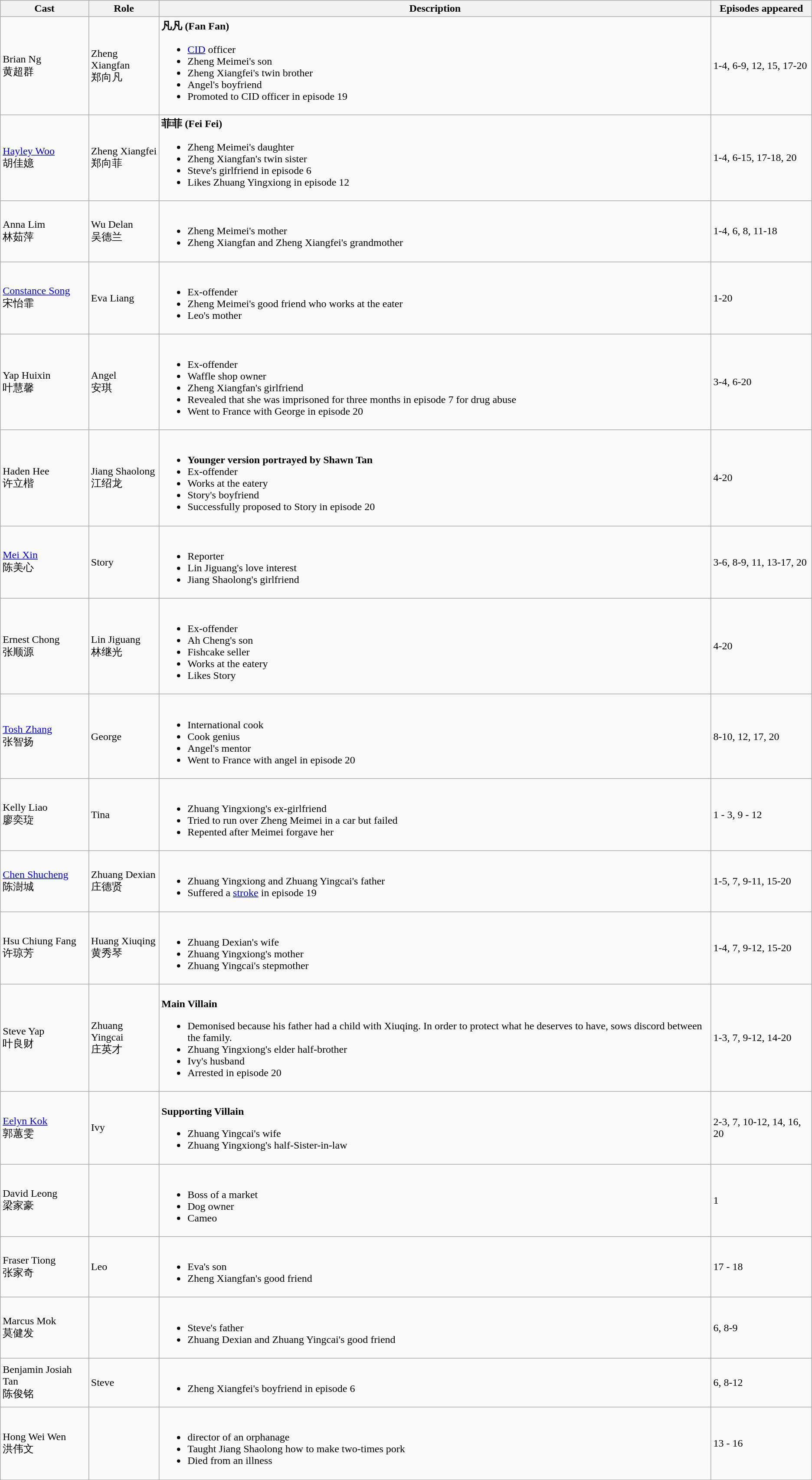<table class="wikitable">
<tr>
<th>Cast</th>
<th>Role</th>
<th>Description</th>
<th>Episodes appeared</th>
</tr>
<tr>
<td>Brian Ng <br> 黄超群</td>
<td>Zheng Xiangfan <br> 郑向凡</td>
<td><strong>凡凡 (Fan Fan) </strong><br><ul><li><a href='#'>CID</a> officer</li><li>Zheng Meimei's son</li><li>Zheng Xiangfei's twin brother</li><li>Angel's boyfriend</li><li>Promoted to CID officer in episode 19</li></ul></td>
<td>1-4, 6-9, 12, 15, 17-20</td>
</tr>
<tr>
<td><a href='#'>Hayley Woo</a><br> 胡佳嬑</td>
<td>Zheng Xiangfei<br>郑向菲</td>
<td><strong>菲菲 (Fei Fei) </strong><br><ul><li>Zheng Meimei's daughter</li><li>Zheng Xiangfan's twin sister</li><li>Steve's girlfriend in episode 6</li><li>Likes Zhuang Yingxiong in episode 12</li></ul></td>
<td>1-4, 6-15, 17-18, 20</td>
</tr>
<tr>
<td>Anna Lim<br>林茹萍</td>
<td>Wu Delan<br>吴德兰</td>
<td><br><ul><li>Zheng Meimei's mother</li><li>Zheng Xiangfan and Zheng Xiangfei's grandmother</li></ul></td>
<td>1-4, 6, 8, 11-18</td>
</tr>
<tr>
<td><a href='#'>Constance Song</a><br>宋怡霏</td>
<td>Eva Liang</td>
<td><br><ul><li>Ex-offender</li><li>Zheng Meimei's good friend who works at the eater</li><li>Leo's mother</li></ul></td>
<td>1-20</td>
</tr>
<tr>
<td>Yap Huixin <br> 叶慧馨</td>
<td>Angel <br> 安琪</td>
<td><br><ul><li>Ex-offender</li><li>Waffle shop owner</li><li>Zheng Xiangfan's girlfriend</li><li>Revealed that she was imprisoned for three months in episode 7 for drug abuse</li><li>Went to France with George in episode 20</li></ul></td>
<td>3-4, 6-20</td>
</tr>
<tr>
<td>Haden Hee<br>许立楷</td>
<td>Jiang Shaolong<br>江绍龙</td>
<td><br><ul><li><strong>Younger version portrayed by Shawn Tan</strong></li><li>Ex-offender</li><li>Works at the eatery</li><li>Story's boyfriend</li><li>Successfully proposed to Story in episode 20</li></ul></td>
<td>4-20</td>
</tr>
<tr>
<td><a href='#'>Mei Xin</a> <br>陈美心</td>
<td>Story</td>
<td><br><ul><li>Reporter</li><li>Lin Jiguang's love interest</li><li>Jiang Shaolong's girlfriend</li></ul></td>
<td>3-6, 8-9, 11, 13-17, 20</td>
</tr>
<tr>
<td>Ernest Chong<br>张顺源</td>
<td>Lin Jiguang<br>林继光</td>
<td><br><ul><li>Ex-offender</li><li>Ah Cheng's son</li><li>Fishcake seller</li><li>Works at the eatery</li><li>Likes Story</li></ul></td>
<td>4-20</td>
</tr>
<tr>
<td><a href='#'>Tosh Zhang</a><br>张智扬</td>
<td>George</td>
<td><br><ul><li>International cook</li><li>Cook genius</li><li>Angel's mentor</li><li>Went to France with angel in episode 20</li></ul></td>
<td>8-10, 12, 17, 20</td>
</tr>
<tr>
<td>Kelly Liao<br>廖奕琁</td>
<td>Tina</td>
<td><br><ul><li>Zhuang Yingxiong's ex-girlfriend</li><li>Tried to run over Zheng Meimei in a car but failed</li><li>Repented after Meimei forgave her</li></ul></td>
<td>1 - 3, 9 - 12</td>
</tr>
<tr>
<td><a href='#'>Chen Shucheng</a><br>陈澍城</td>
<td>Zhuang Dexian<br>庄德贤</td>
<td><br><ul><li>Zhuang Yingxiong and Zhuang Yingcai's father</li><li>Suffered a <a href='#'>stroke</a> in episode 19</li></ul></td>
<td>1-5, 7, 9-11, 15-20</td>
</tr>
<tr>
<td>Hsu Chiung Fang<br>许琼芳</td>
<td>Huang Xiuqing<br>黄秀琴</td>
<td><br><ul><li>Zhuang Dexian's wife</li><li>Zhuang Yingxiong's mother</li><li>Zhuang Yingcai's stepmother</li></ul></td>
<td>1-4, 7, 9-12, 15-20</td>
</tr>
<tr>
<td>Steve Yap<br>叶良财</td>
<td>Zhuang Yingcai<br>庄英才</td>
<td><br><strong>Main Villain</strong><ul><li>Demonised because his father had a child with Xiuqing. In order to protect what he deserves to have, sows discord between the family.</li><li>Zhuang Yingxiong's elder half-brother</li><li>Ivy's husband</li><li>Arrested in episode 20</li></ul></td>
<td>1-3, 7, 9-12, 14-20</td>
</tr>
<tr>
<td><a href='#'>Eelyn Kok</a><br>郭蕙雯</td>
<td>Ivy</td>
<td><br><strong>Supporting Villain</strong><ul><li>Zhuang Yingcai's wife</li><li>Zhuang Yingxiong's half-Sister-in-law</li></ul></td>
<td>2-3, 7, 10-12, 14, 16, 20</td>
</tr>
<tr>
<td>David Leong<br>梁家豪</td>
<td></td>
<td><br><ul><li>Boss of a market</li><li>Dog owner</li><li>Cameo</li></ul></td>
<td>1</td>
</tr>
<tr>
<td>Fraser Tiong<br>张家奇</td>
<td>Leo</td>
<td><br><ul><li>Eva's son</li><li>Zheng Xiangfan's good friend</li></ul></td>
<td>17 - 18</td>
</tr>
<tr>
<td>Marcus Mok<br>莫健发</td>
<td></td>
<td><br><ul><li>Steve's father</li><li>Zhuang Dexian and Zhuang Yingcai's good friend</li></ul></td>
<td>6, 8-9</td>
</tr>
<tr>
<td>Benjamin Josiah Tan<br>陈俊铭</td>
<td>Steve</td>
<td><br><ul><li>Zheng Xiangfei's boyfriend in episode 6</li></ul></td>
<td>6, 8-12</td>
</tr>
<tr>
<td>Hong Wei Wen<br>洪伟文</td>
<td></td>
<td><br><ul><li>director of an orphanage</li><li>Taught Jiang Shaolong how to make two-times pork</li><li>Died from an illness</li></ul></td>
<td>13 - 16</td>
</tr>
</table>
